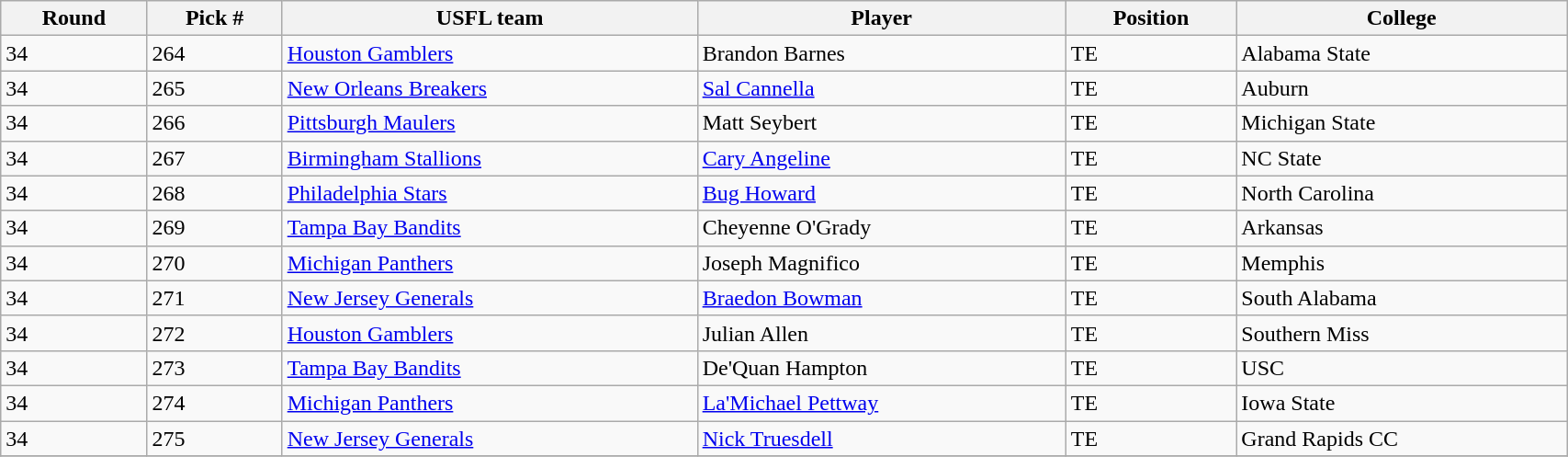<table class="wikitable sortable sortable" style="width: 90%">
<tr>
<th>Round</th>
<th>Pick #</th>
<th>USFL team</th>
<th>Player</th>
<th>Position</th>
<th>College</th>
</tr>
<tr>
<td>34</td>
<td>264</td>
<td><a href='#'>Houston Gamblers</a></td>
<td>Brandon Barnes</td>
<td>TE</td>
<td>Alabama State</td>
</tr>
<tr>
<td>34</td>
<td>265</td>
<td><a href='#'>New Orleans Breakers</a></td>
<td><a href='#'>Sal Cannella</a></td>
<td>TE</td>
<td>Auburn</td>
</tr>
<tr>
<td>34</td>
<td>266</td>
<td><a href='#'>Pittsburgh Maulers</a></td>
<td>Matt Seybert</td>
<td>TE</td>
<td>Michigan State</td>
</tr>
<tr>
<td>34</td>
<td>267</td>
<td><a href='#'>Birmingham Stallions</a></td>
<td><a href='#'>Cary Angeline</a></td>
<td>TE</td>
<td>NC State</td>
</tr>
<tr>
<td>34</td>
<td>268</td>
<td><a href='#'>Philadelphia Stars</a></td>
<td><a href='#'>Bug Howard</a></td>
<td>TE</td>
<td>North Carolina</td>
</tr>
<tr>
<td>34</td>
<td>269</td>
<td><a href='#'>Tampa Bay Bandits</a></td>
<td>Cheyenne O'Grady</td>
<td>TE</td>
<td>Arkansas</td>
</tr>
<tr>
<td>34</td>
<td>270</td>
<td><a href='#'>Michigan Panthers</a></td>
<td>Joseph Magnifico</td>
<td>TE</td>
<td>Memphis</td>
</tr>
<tr>
<td>34</td>
<td>271</td>
<td><a href='#'>New Jersey Generals</a></td>
<td><a href='#'>Braedon Bowman</a></td>
<td>TE</td>
<td>South Alabama</td>
</tr>
<tr>
<td>34</td>
<td>272</td>
<td><a href='#'>Houston Gamblers</a></td>
<td>Julian Allen</td>
<td>TE</td>
<td>Southern Miss</td>
</tr>
<tr>
<td>34</td>
<td>273</td>
<td><a href='#'>Tampa Bay Bandits</a></td>
<td>De'Quan Hampton</td>
<td>TE</td>
<td>USC</td>
</tr>
<tr>
<td>34</td>
<td>274</td>
<td><a href='#'>Michigan Panthers</a></td>
<td><a href='#'>La'Michael Pettway</a></td>
<td>TE</td>
<td>Iowa State</td>
</tr>
<tr>
<td>34</td>
<td>275</td>
<td><a href='#'>New Jersey Generals</a></td>
<td><a href='#'>Nick Truesdell</a></td>
<td>TE</td>
<td>Grand Rapids CC</td>
</tr>
<tr>
</tr>
</table>
